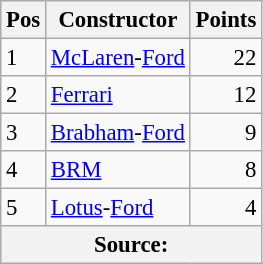<table class="wikitable" style="font-size: 95%;">
<tr>
<th>Pos</th>
<th>Constructor</th>
<th>Points</th>
</tr>
<tr>
<td>1</td>
<td> <a href='#'>McLaren</a>-<a href='#'>Ford</a></td>
<td align="right">22</td>
</tr>
<tr>
<td>2</td>
<td> <a href='#'>Ferrari</a></td>
<td align="right">12</td>
</tr>
<tr>
<td>3</td>
<td> <a href='#'>Brabham</a>-<a href='#'>Ford</a></td>
<td align="right">9</td>
</tr>
<tr>
<td>4</td>
<td> <a href='#'>BRM</a></td>
<td align="right">8</td>
</tr>
<tr>
<td>5</td>
<td> <a href='#'>Lotus</a>-<a href='#'>Ford</a></td>
<td align="right">4</td>
</tr>
<tr>
<th colspan=4>Source:</th>
</tr>
</table>
